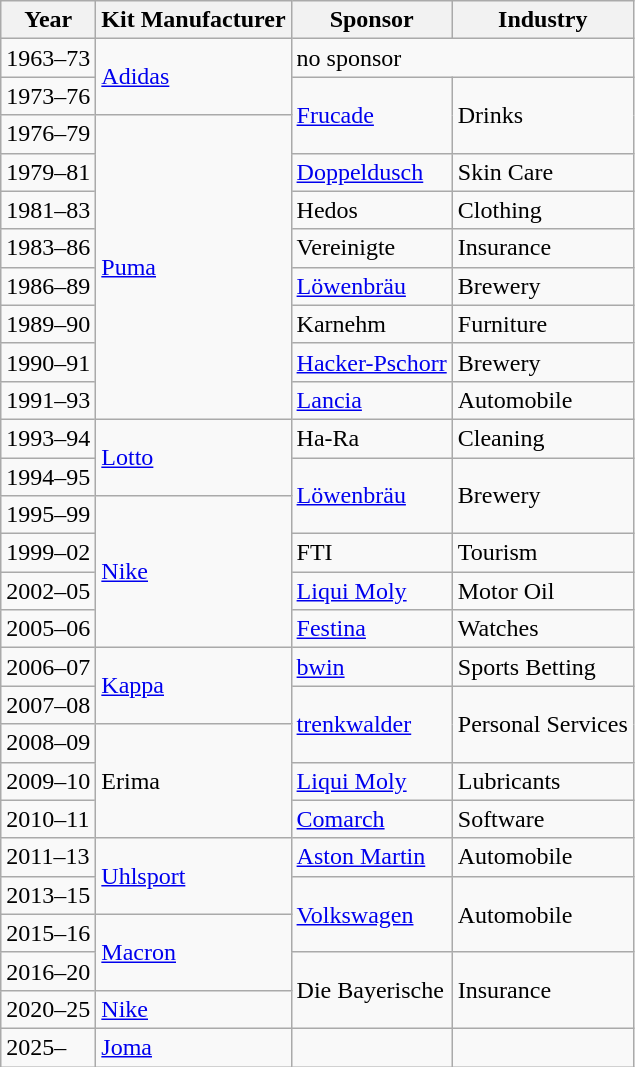<table class="wikitable">
<tr>
<th>Year</th>
<th>Kit Manufacturer</th>
<th>Sponsor</th>
<th>Industry</th>
</tr>
<tr>
<td>1963–73</td>
<td rowspan="2"><a href='#'>Adidas</a></td>
<td colspan="2">no sponsor</td>
</tr>
<tr>
<td>1973–76</td>
<td rowspan="2"><a href='#'>Frucade</a></td>
<td rowspan="2">Drinks</td>
</tr>
<tr>
<td>1976–79</td>
<td rowspan="8"><a href='#'>Puma</a></td>
</tr>
<tr>
<td>1979–81</td>
<td><a href='#'>Doppeldusch</a></td>
<td>Skin Care</td>
</tr>
<tr>
<td>1981–83</td>
<td>Hedos</td>
<td>Clothing</td>
</tr>
<tr>
<td>1983–86</td>
<td>Vereinigte</td>
<td>Insurance</td>
</tr>
<tr>
<td>1986–89</td>
<td><a href='#'>Löwenbräu</a></td>
<td>Brewery</td>
</tr>
<tr>
<td>1989–90</td>
<td>Karnehm</td>
<td>Furniture</td>
</tr>
<tr>
<td>1990–91</td>
<td><a href='#'>Hacker-Pschorr</a></td>
<td>Brewery</td>
</tr>
<tr>
<td>1991–93</td>
<td><a href='#'>Lancia</a></td>
<td>Automobile</td>
</tr>
<tr>
<td>1993–94</td>
<td rowspan="2"><a href='#'>Lotto</a></td>
<td>Ha-Ra</td>
<td>Cleaning</td>
</tr>
<tr>
<td>1994–95</td>
<td rowspan="2"><a href='#'>Löwenbräu</a></td>
<td rowspan="2">Brewery</td>
</tr>
<tr>
<td>1995–99</td>
<td rowspan="4"><a href='#'>Nike</a></td>
</tr>
<tr>
<td>1999–02</td>
<td>FTI</td>
<td>Tourism</td>
</tr>
<tr>
<td>2002–05</td>
<td><a href='#'>Liqui Moly</a></td>
<td>Motor Oil</td>
</tr>
<tr>
<td>2005–06</td>
<td><a href='#'>Festina</a></td>
<td>Watches</td>
</tr>
<tr>
<td>2006–07</td>
<td rowspan="2"><a href='#'>Kappa</a></td>
<td><a href='#'>bwin</a></td>
<td>Sports Betting</td>
</tr>
<tr>
<td>2007–08</td>
<td rowspan="2"><a href='#'>trenkwalder</a></td>
<td rowspan="2">Personal Services</td>
</tr>
<tr>
<td>2008–09</td>
<td rowspan="3">Erima</td>
</tr>
<tr>
<td>2009–10</td>
<td><a href='#'>Liqui Moly</a></td>
<td>Lubricants</td>
</tr>
<tr>
<td>2010–11</td>
<td rowspan="1"><a href='#'>Comarch</a></td>
<td rowspan="1">Software</td>
</tr>
<tr>
<td>2011–13</td>
<td rowspan="2"><a href='#'>Uhlsport</a></td>
<td><a href='#'>Aston Martin</a></td>
<td>Automobile</td>
</tr>
<tr>
<td>2013–15</td>
<td rowspan="2"><a href='#'>Volkswagen</a></td>
<td rowspan="2">Automobile</td>
</tr>
<tr>
<td>2015–16</td>
<td rowspan="2"><a href='#'>Macron</a></td>
</tr>
<tr>
<td>2016–20</td>
<td rowspan="2">Die Bayerische</td>
<td rowspan="2">Insurance</td>
</tr>
<tr>
<td>2020–25</td>
<td><a href='#'>Nike</a></td>
</tr>
<tr>
<td>2025–</td>
<td><a href='#'>Joma</a></td>
<td></td>
</tr>
</table>
